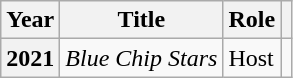<table class="wikitable sortable plainrowheaders">
<tr>
<th scope="col">Year</th>
<th scope="col">Title</th>
<th scope="col">Role</th>
<th scope="col" class="unsortable"></th>
</tr>
<tr>
<th scope="row">2021</th>
<td><em>Blue Chip Stars</em></td>
<td>Host</td>
<td></td>
</tr>
</table>
